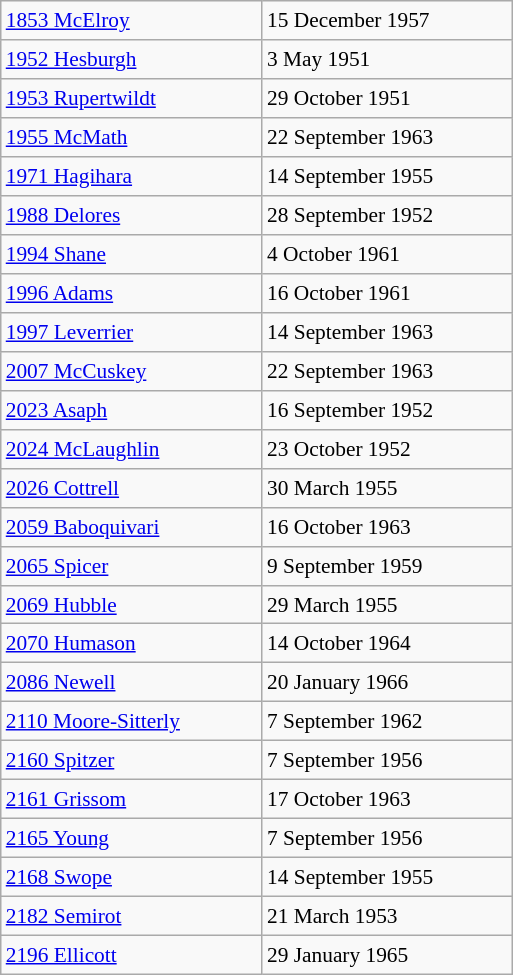<table class="wikitable" style="font-size: 89%; float: left; width: 24em; margin-right: 1em;height: 650px;">
<tr>
<td><a href='#'>1853 McElroy</a></td>
<td>15 December 1957</td>
</tr>
<tr>
<td><a href='#'>1952 Hesburgh</a></td>
<td>3 May 1951</td>
</tr>
<tr>
<td><a href='#'>1953 Rupertwildt</a></td>
<td>29 October 1951</td>
</tr>
<tr>
<td><a href='#'>1955 McMath</a></td>
<td>22 September 1963</td>
</tr>
<tr>
<td><a href='#'>1971 Hagihara</a></td>
<td>14 September 1955</td>
</tr>
<tr>
<td><a href='#'>1988 Delores</a></td>
<td>28 September 1952</td>
</tr>
<tr>
<td><a href='#'>1994 Shane</a></td>
<td>4 October 1961</td>
</tr>
<tr>
<td><a href='#'>1996 Adams</a></td>
<td>16 October 1961</td>
</tr>
<tr>
<td><a href='#'>1997 Leverrier</a></td>
<td>14 September 1963</td>
</tr>
<tr>
<td><a href='#'>2007 McCuskey</a></td>
<td>22 September 1963</td>
</tr>
<tr>
<td><a href='#'>2023 Asaph</a></td>
<td>16 September 1952</td>
</tr>
<tr>
<td><a href='#'>2024 McLaughlin</a></td>
<td>23 October 1952</td>
</tr>
<tr>
<td><a href='#'>2026 Cottrell</a></td>
<td>30 March 1955</td>
</tr>
<tr>
<td><a href='#'>2059 Baboquivari</a></td>
<td>16 October 1963</td>
</tr>
<tr>
<td><a href='#'>2065 Spicer</a></td>
<td>9 September 1959</td>
</tr>
<tr>
<td><a href='#'>2069 Hubble</a></td>
<td>29 March 1955</td>
</tr>
<tr>
<td><a href='#'>2070 Humason</a></td>
<td>14 October 1964</td>
</tr>
<tr>
<td><a href='#'>2086 Newell</a></td>
<td>20 January 1966</td>
</tr>
<tr>
<td><a href='#'>2110 Moore-Sitterly</a></td>
<td>7 September 1962</td>
</tr>
<tr>
<td><a href='#'>2160 Spitzer</a></td>
<td>7 September 1956</td>
</tr>
<tr>
<td><a href='#'>2161 Grissom</a></td>
<td>17 October 1963</td>
</tr>
<tr>
<td><a href='#'>2165 Young</a></td>
<td>7 September 1956</td>
</tr>
<tr>
<td><a href='#'>2168 Swope</a></td>
<td>14 September 1955</td>
</tr>
<tr>
<td><a href='#'>2182 Semirot</a></td>
<td>21 March 1953</td>
</tr>
<tr>
<td><a href='#'>2196 Ellicott</a></td>
<td>29 January 1965</td>
</tr>
</table>
